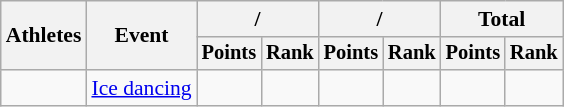<table class="wikitable" style="font-size:90%">
<tr>
<th rowspan="2">Athletes</th>
<th rowspan="2">Event</th>
<th colspan="2">/</th>
<th colspan="2">/</th>
<th colspan="2">Total</th>
</tr>
<tr style="font-size:95%">
<th>Points</th>
<th>Rank</th>
<th>Points</th>
<th>Rank</th>
<th>Points</th>
<th>Rank</th>
</tr>
<tr align=center>
<td align=left></td>
<td align=left><a href='#'>Ice dancing</a></td>
<td></td>
<td></td>
<td></td>
<td></td>
<td></td>
<td></td>
</tr>
</table>
